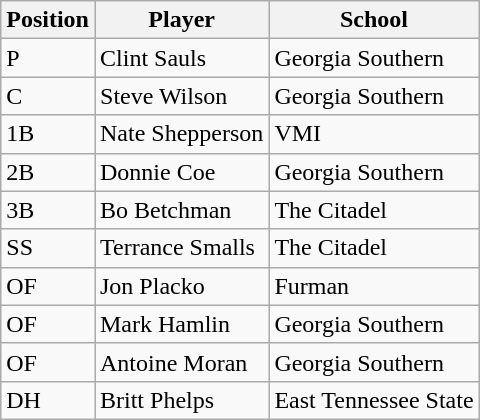<table class="wikitable">
<tr>
<th>Position</th>
<th>Player</th>
<th>School</th>
</tr>
<tr>
<td>P</td>
<td>Clint Sauls</td>
<td>Georgia Southern</td>
</tr>
<tr>
<td>C</td>
<td>Steve Wilson</td>
<td>Georgia Southern</td>
</tr>
<tr>
<td>1B</td>
<td>Nate Shepperson</td>
<td>VMI</td>
</tr>
<tr>
<td>2B</td>
<td>Donnie Coe</td>
<td>Georgia Southern</td>
</tr>
<tr>
<td>3B</td>
<td>Bo Betchman</td>
<td>The Citadel</td>
</tr>
<tr>
<td>SS</td>
<td>Terrance Smalls</td>
<td>The Citadel</td>
</tr>
<tr>
<td>OF</td>
<td>Jon Placko</td>
<td>Furman</td>
</tr>
<tr>
<td>OF</td>
<td>Mark Hamlin</td>
<td>Georgia Southern</td>
</tr>
<tr>
<td>OF</td>
<td>Antoine Moran</td>
<td>Georgia Southern</td>
</tr>
<tr>
<td>DH</td>
<td>Britt Phelps</td>
<td>East Tennessee State</td>
</tr>
</table>
